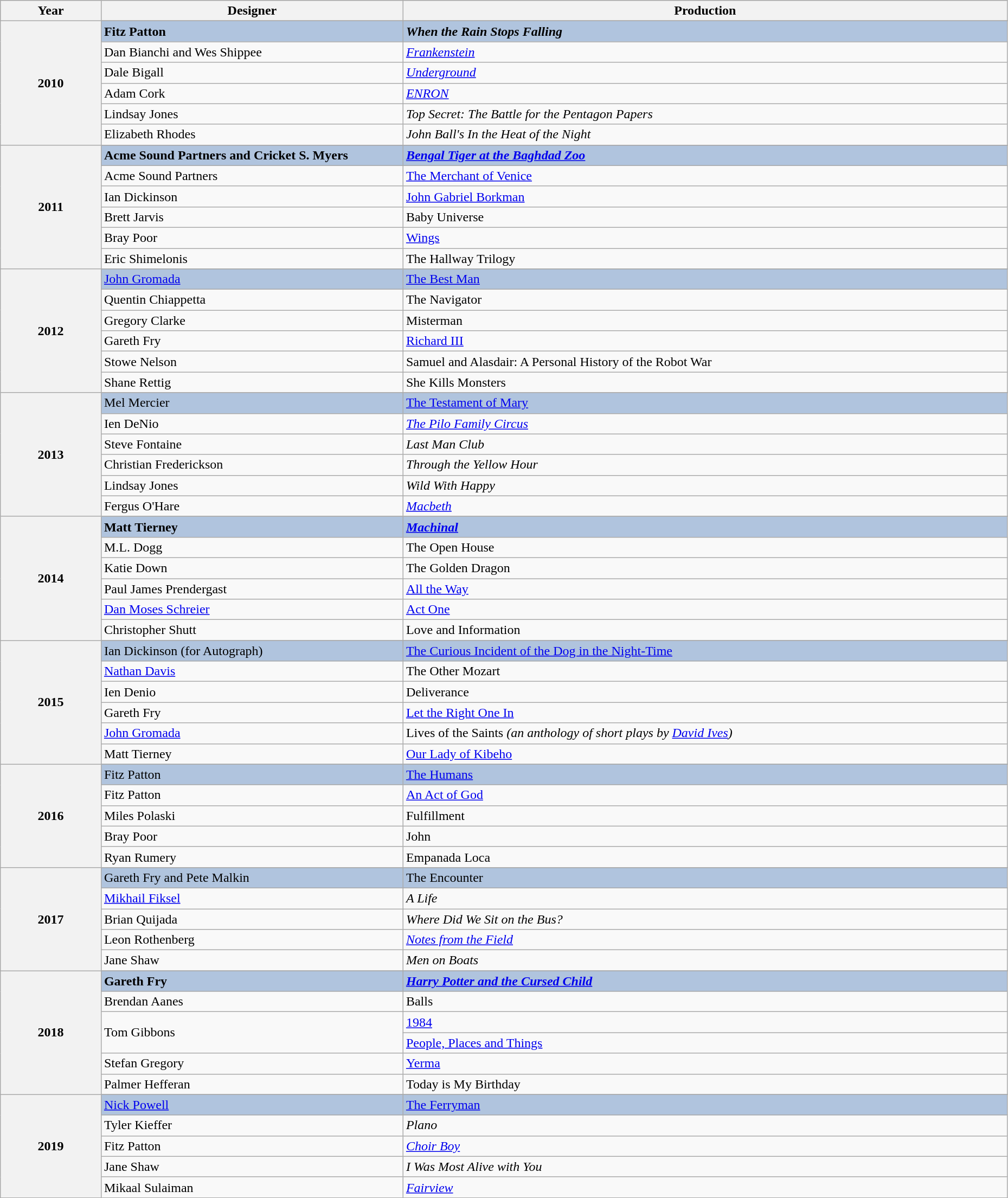<table class="wikitable" style="width:98%;">
<tr style="background:#bebebe;">
<th style="width:10%;">Year</th>
<th style="width:30%;">Designer</th>
<th style="width:60%;">Production</th>
</tr>
<tr>
<th rowspan="7">2010</th>
</tr>
<tr style="background:#B0C4DE">
<td><strong>Fitz Patton</strong></td>
<td><strong><em>When the Rain Stops Falling</em></strong></td>
</tr>
<tr>
<td>Dan Bianchi and Wes Shippee</td>
<td><em><a href='#'>Frankenstein</a></em></td>
</tr>
<tr>
<td>Dale Bigall</td>
<td><em><a href='#'>Underground</a></em></td>
</tr>
<tr>
<td>Adam Cork</td>
<td><em><a href='#'>ENRON</a></em></td>
</tr>
<tr>
<td>Lindsay Jones</td>
<td><em>Top Secret: The Battle for the Pentagon Papers</em></td>
</tr>
<tr>
<td>Elizabeth Rhodes</td>
<td><em>John Ball's In the Heat of the Night</em></td>
</tr>
<tr>
<th rowspan="7">2011</th>
</tr>
<tr style="background:#B0C4DE">
<td><strong>Acme Sound Partners and Cricket S. Myers</strong></td>
<td><strong><em><a href='#'>Bengal Tiger at the Baghdad Zoo</a><em> <strong></td>
</tr>
<tr>
<td>Acme Sound Partners</td>
<td></em><a href='#'>The Merchant of Venice</a><em></td>
</tr>
<tr>
<td>Ian Dickinson</td>
<td></em><a href='#'>John Gabriel Borkman</a><em></td>
</tr>
<tr>
<td>Brett Jarvis</td>
<td></em>Baby Universe<em></td>
</tr>
<tr>
<td>Bray Poor</td>
<td></em><a href='#'>Wings</a><em></td>
</tr>
<tr>
<td>Eric Shimelonis</td>
<td></em>The Hallway Trilogy<em></td>
</tr>
<tr>
<th rowspan="7">2012</th>
</tr>
<tr style="background:#B0C4DE">
<td></strong><a href='#'>John Gromada</a><strong></td>
<td></em></strong><a href='#'>The Best Man</a><strong><em></td>
</tr>
<tr>
<td>Quentin Chiappetta</td>
<td></em>The Navigator<em></td>
</tr>
<tr>
<td>Gregory Clarke</td>
<td></em>Misterman<em></td>
</tr>
<tr>
<td>Gareth Fry</td>
<td></em><a href='#'>Richard III</a><em></td>
</tr>
<tr>
<td>Stowe Nelson</td>
<td></em>Samuel and Alasdair: A Personal History of the Robot War<em></td>
</tr>
<tr>
<td>Shane Rettig</td>
<td></em>She Kills Monsters<em></td>
</tr>
<tr>
<th rowspan="7">2013</th>
</tr>
<tr style="background:#B0C4DE">
<td></strong>Mel Mercier<strong></td>
<td></em></strong><a href='#'>The Testament of Mary</a></em> </strong></td>
</tr>
<tr>
<td>Ien DeNio</td>
<td><em><a href='#'>The Pilo Family Circus</a></em></td>
</tr>
<tr>
<td>Steve Fontaine</td>
<td><em>Last Man Club</em></td>
</tr>
<tr>
<td>Christian Frederickson</td>
<td><em>Through the Yellow Hour</em></td>
</tr>
<tr>
<td>Lindsay Jones</td>
<td><em>Wild With Happy</em></td>
</tr>
<tr>
<td>Fergus O'Hare</td>
<td><em><a href='#'>Macbeth</a></em></td>
</tr>
<tr>
<th rowspan="7">2014</th>
</tr>
<tr style="background:#B0C4DE">
<td><strong>Matt Tierney</strong></td>
<td><strong><em><a href='#'>Machinal</a><em> <strong></td>
</tr>
<tr>
<td>M.L. Dogg</td>
<td></em>The Open House<em></td>
</tr>
<tr>
<td>Katie Down</td>
<td></em>The Golden Dragon<em></td>
</tr>
<tr>
<td>Paul James Prendergast</td>
<td></em><a href='#'>All the Way</a><em></td>
</tr>
<tr>
<td><a href='#'>Dan Moses Schreier</a></td>
<td></em><a href='#'>Act One</a><em></td>
</tr>
<tr>
<td>Christopher Shutt</td>
<td></em>Love and Information<em></td>
</tr>
<tr>
<th rowspan="7">2015</th>
</tr>
<tr style="background:#B0C4DE">
<td></strong>Ian Dickinson (for Autograph)<strong></td>
<td></em></strong><a href='#'>The Curious Incident of the Dog in the Night-Time</a><strong><em></td>
</tr>
<tr>
<td><a href='#'>Nathan Davis</a></td>
<td></em>The Other Mozart<em></td>
</tr>
<tr>
<td>Ien Denio</td>
<td></em>Deliverance<em></td>
</tr>
<tr>
<td>Gareth Fry</td>
<td></em><a href='#'>Let the Right One In</a><em></td>
</tr>
<tr>
<td><a href='#'>John Gromada</a></td>
<td></em>Lives of the Saints<em> (an anthology of short plays by <a href='#'>David Ives</a>)</td>
</tr>
<tr>
<td>Matt Tierney</td>
<td></em><a href='#'>Our Lady of Kibeho</a><em></td>
</tr>
<tr>
<th rowspan="6">2016</th>
</tr>
<tr style="background:#B0C4DE">
<td></strong>Fitz Patton<strong></td>
<td></em></strong><a href='#'>The Humans</a><strong><em></td>
</tr>
<tr>
<td>Fitz Patton</td>
<td></em><a href='#'>An Act of God</a><em></td>
</tr>
<tr>
<td>Miles Polaski</td>
<td></em>Fulfillment<em></td>
</tr>
<tr>
<td>Bray Poor</td>
<td></em>John<em></td>
</tr>
<tr>
<td>Ryan Rumery</td>
<td></em>Empanada Loca<em></td>
</tr>
<tr>
<th rowspan="6">2017</th>
</tr>
<tr style="background:#B0C4DE">
<td></strong>Gareth Fry and Pete Malkin<strong></td>
<td></em></strong>The Encounter</em> </strong></td>
</tr>
<tr>
<td><a href='#'>Mikhail Fiksel</a></td>
<td><em>A Life</em></td>
</tr>
<tr>
<td>Brian Quijada</td>
<td><em>Where Did We Sit on the Bus?</em></td>
</tr>
<tr>
<td>Leon Rothenberg</td>
<td><em><a href='#'>Notes from the Field</a></em></td>
</tr>
<tr>
<td>Jane Shaw</td>
<td><em>Men on Boats</em></td>
</tr>
<tr>
<th rowspan="7">2018</th>
</tr>
<tr style="background:#B0C4DE">
<td><strong>Gareth Fry</strong></td>
<td><strong><em><a href='#'>Harry Potter and the Cursed Child</a><em> <strong></td>
</tr>
<tr>
<td>Brendan Aanes</td>
<td></em>Balls<em></td>
</tr>
<tr>
<td rowspan="2">Tom Gibbons</td>
<td></em><a href='#'>1984</a><em></td>
</tr>
<tr>
<td></em><a href='#'>People, Places and Things</a><em></td>
</tr>
<tr>
<td>Stefan Gregory</td>
<td></em><a href='#'>Yerma</a><em></td>
</tr>
<tr>
<td>Palmer Hefferan</td>
<td></em>Today is My Birthday<em></td>
</tr>
<tr>
<th rowspan="6">2019</th>
</tr>
<tr style="background:#B0C4DE">
<td></strong><a href='#'>Nick Powell</a><strong></td>
<td></em></strong><a href='#'>The Ferryman</a></em> </strong></td>
</tr>
<tr>
<td>Tyler Kieffer</td>
<td><em>Plano</em></td>
</tr>
<tr>
<td>Fitz Patton</td>
<td><em><a href='#'>Choir Boy</a></em></td>
</tr>
<tr>
<td>Jane Shaw</td>
<td><em>I Was Most Alive with You</em></td>
</tr>
<tr>
<td>Mikaal Sulaiman</td>
<td><em><a href='#'>Fairview</a></em></td>
</tr>
</table>
